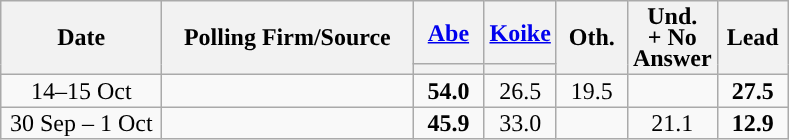<table class="wikitable collapsible collapsed" style="text-align:center;font-size:100%;line-height:14px">
<tr style="height:42px;">
<th style="width:100px;" rowspan="2">Date</th>
<th style="width:160px;" rowspan="2">Polling Firm/Source</th>
<th style="width:40px;"><a href='#'>Abe</a></th>
<th style="width:40px;"><a href='#'>Koike</a></th>
<th style="width:40px;" rowspan="2">Oth.</th>
<th style="width:40px;" rowspan="2">Und.<br>+ No<br>Answer</th>
<th style="width:40px;" rowspan="2">Lead</th>
</tr>
<tr>
<th style="color:inherit;background:"></th>
<th style="color:inherit;background:"></th>
</tr>
<tr>
<td>14–15 Oct</td>
<td></td>
<td><strong>54.0</strong></td>
<td>26.5</td>
<td>19.5</td>
<td></td>
<td style="background:"><strong>27.5</strong></td>
</tr>
<tr>
<td>30 Sep – 1 Oct</td>
<td> </td>
<td><strong>45.9</strong></td>
<td>33.0</td>
<td></td>
<td>21.1</td>
<td style="background:"><strong>12.9</strong></td>
</tr>
</table>
